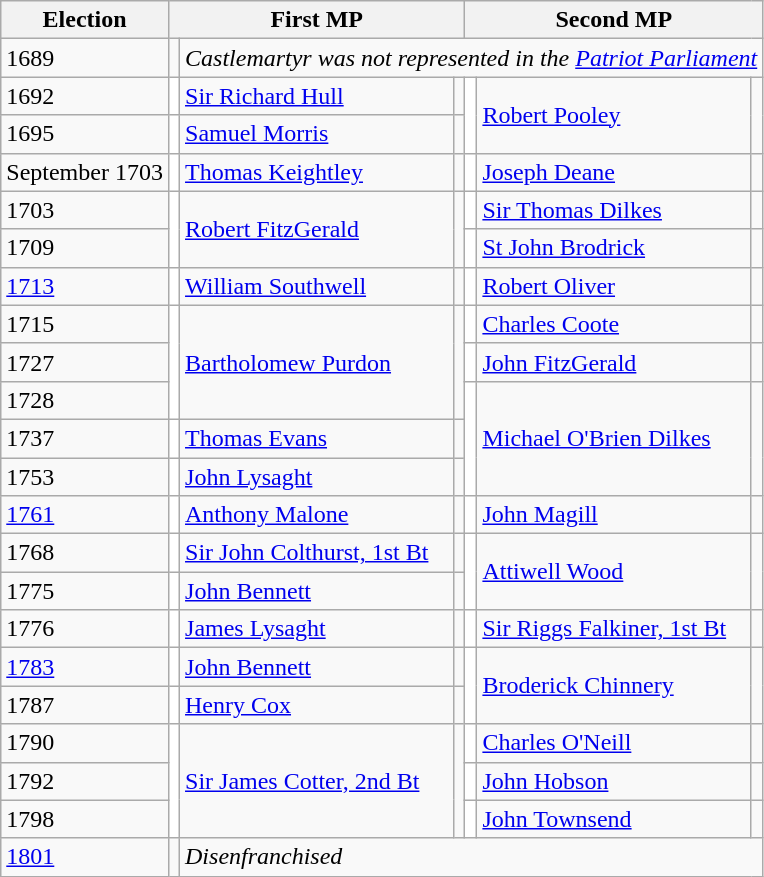<table class="wikitable">
<tr>
<th>Election</th>
<th colspan=3>First MP</th>
<th colspan=3>Second MP</th>
</tr>
<tr>
<td>1689</td>
<td></td>
<td colspan="5"><em>Castlemartyr was not represented in the <a href='#'>Patriot Parliament</a></em></td>
</tr>
<tr>
<td>1692</td>
<td style="background-color: white"></td>
<td><a href='#'>Sir Richard Hull</a> </td>
<td></td>
<td rowspan="2" style="background-color: white"></td>
<td rowspan="2"><a href='#'>Robert Pooley</a></td>
<td rowspan="2"></td>
</tr>
<tr>
<td>1695</td>
<td style="background-color: white"></td>
<td><a href='#'>Samuel Morris</a></td>
<td></td>
</tr>
<tr>
<td>September 1703</td>
<td style="background-color: white"></td>
<td><a href='#'>Thomas Keightley</a></td>
<td></td>
<td style="background-color: white"></td>
<td><a href='#'>Joseph Deane</a></td>
<td></td>
</tr>
<tr>
<td>1703</td>
<td rowspan="2" style="background-color: white"></td>
<td rowspan="2"><a href='#'>Robert FitzGerald</a></td>
<td rowspan="2"></td>
<td style="background-color: white"></td>
<td><a href='#'>Sir Thomas Dilkes</a> </td>
<td></td>
</tr>
<tr>
<td>1709</td>
<td style="background-color: white"></td>
<td><a href='#'>St John Brodrick</a></td>
<td></td>
</tr>
<tr>
<td><a href='#'>1713</a></td>
<td style="background-color: white"></td>
<td><a href='#'>William Southwell</a></td>
<td></td>
<td style="background-color: white"></td>
<td><a href='#'>Robert Oliver</a></td>
<td></td>
</tr>
<tr>
<td>1715</td>
<td rowspan="3" style="background-color: white"></td>
<td rowspan="3"><a href='#'>Bartholomew Purdon</a></td>
<td rowspan="3"></td>
<td style="background-color: white"></td>
<td><a href='#'>Charles Coote</a></td>
<td></td>
</tr>
<tr>
<td>1727</td>
<td style="background-color: white"></td>
<td><a href='#'>John FitzGerald</a></td>
<td></td>
</tr>
<tr>
<td>1728</td>
<td rowspan="3" style="background-color: white"></td>
<td rowspan="3"><a href='#'>Michael O'Brien Dilkes</a></td>
<td rowspan="3"></td>
</tr>
<tr>
<td>1737</td>
<td style="background-color: white"></td>
<td><a href='#'>Thomas Evans</a></td>
<td></td>
</tr>
<tr>
<td>1753</td>
<td style="background-color: white"></td>
<td><a href='#'>John Lysaght</a></td>
<td></td>
</tr>
<tr>
<td><a href='#'>1761</a></td>
<td style="background-color: white"></td>
<td><a href='#'>Anthony Malone</a></td>
<td></td>
<td style="background-color: white"></td>
<td><a href='#'>John Magill</a></td>
<td></td>
</tr>
<tr>
<td>1768</td>
<td style="background-color: white"></td>
<td><a href='#'>Sir John Colthurst, 1st Bt</a></td>
<td></td>
<td rowspan="2" style="background-color: white"></td>
<td rowspan="2"><a href='#'>Attiwell Wood</a></td>
<td rowspan="2"></td>
</tr>
<tr>
<td>1775</td>
<td style="background-color: white"></td>
<td><a href='#'>John Bennett</a></td>
<td></td>
</tr>
<tr>
<td>1776</td>
<td style="background-color: white"></td>
<td><a href='#'>James Lysaght</a></td>
<td></td>
<td style="background-color: white"></td>
<td><a href='#'>Sir Riggs Falkiner, 1st Bt</a></td>
<td></td>
</tr>
<tr>
<td><a href='#'>1783</a></td>
<td style="background-color: white"></td>
<td><a href='#'>John Bennett</a></td>
<td></td>
<td rowspan="2" style="background-color: white"></td>
<td rowspan="2"><a href='#'>Broderick Chinnery</a></td>
<td rowspan="2"></td>
</tr>
<tr>
<td>1787</td>
<td style="background-color: white"></td>
<td><a href='#'>Henry Cox</a></td>
<td></td>
</tr>
<tr>
<td>1790</td>
<td rowspan="3" style="background-color: white"></td>
<td rowspan="3"><a href='#'>Sir James Cotter, 2nd Bt</a></td>
<td rowspan="3"></td>
<td style="background-color: white"></td>
<td><a href='#'>Charles O'Neill</a></td>
<td></td>
</tr>
<tr>
<td>1792</td>
<td style="background-color: white"></td>
<td><a href='#'>John Hobson</a></td>
<td></td>
</tr>
<tr>
<td>1798</td>
<td style="background-color: white"></td>
<td><a href='#'>John Townsend</a></td>
<td></td>
</tr>
<tr>
<td><a href='#'>1801</a></td>
<td></td>
<td colspan="5"><em>Disenfranchised</em></td>
</tr>
</table>
